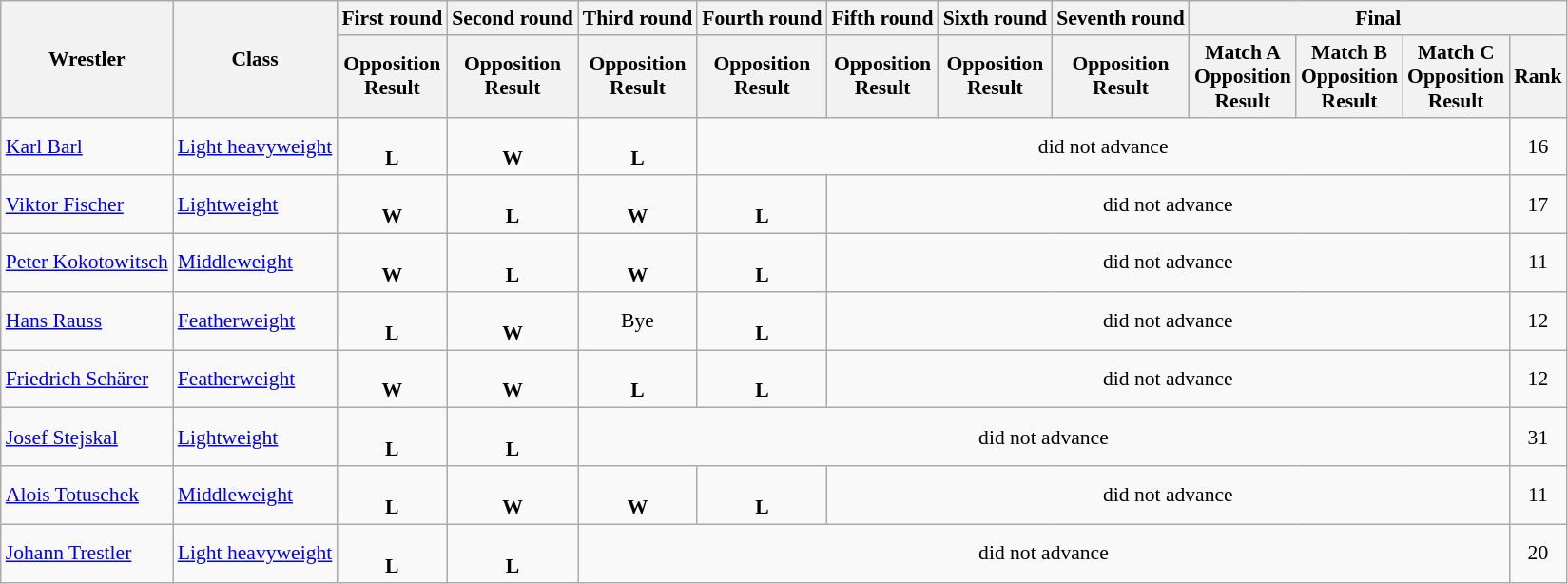<table class=wikitable style="font-size:90%">
<tr>
<th rowspan="2">Wrestler</th>
<th rowspan="2">Class</th>
<th>First round</th>
<th>Second round</th>
<th>Third round</th>
<th>Fourth round</th>
<th>Fifth round</th>
<th>Sixth round</th>
<th>Seventh round</th>
<th colspan="4">Final</th>
</tr>
<tr>
<th>Opposition<br>Result</th>
<th>Opposition<br>Result</th>
<th>Opposition<br>Result</th>
<th>Opposition<br>Result</th>
<th>Opposition<br>Result</th>
<th>Opposition<br>Result</th>
<th>Opposition<br>Result</th>
<th>Match A<br>Opposition<br>Result</th>
<th>Match B<br>Opposition<br>Result</th>
<th>Match C<br>Opposition<br>Result</th>
<th>Rank</th>
</tr>
<tr>
<td><a href='#'>Karl Barl</a></td>
<td><a href='#'>Light heavyweight</a></td>
<td align=center> <br> <strong>L</strong></td>
<td align=center> <br> <strong>W</strong></td>
<td align=center> <br> <strong>L</strong></td>
<td align=center colspan=7>did not advance</td>
<td align=center>16</td>
</tr>
<tr>
<td><a href='#'>Viktor Fischer</a></td>
<td><a href='#'>Lightweight</a></td>
<td align=center> <br> <strong>W</strong></td>
<td align=center> <br> <strong>L</strong></td>
<td align=center> <br> <strong>W</strong></td>
<td align=center> <br> <strong>L</strong></td>
<td align=center colspan=6>did not advance</td>
<td align=center>17</td>
</tr>
<tr>
<td><a href='#'>Peter Kokotowitsch</a></td>
<td><a href='#'>Middleweight</a></td>
<td align=center> <br> <strong>W</strong></td>
<td align=center> <br> <strong>L</strong></td>
<td align=center> <br> <strong>W</strong></td>
<td align=center> <br> <strong>L</strong></td>
<td align=center colspan=6>did not advance</td>
<td align=center>11</td>
</tr>
<tr>
<td><a href='#'>Hans Rauss</a></td>
<td><a href='#'>Featherweight</a></td>
<td align=center> <br> <strong>L</strong></td>
<td align=center> <br> <strong>W</strong></td>
<td align=center>Bye</td>
<td align=center> <br> <strong>L</strong></td>
<td align=center colspan=6>did not advance</td>
<td align=center>12</td>
</tr>
<tr>
<td><a href='#'>Friedrich Schärer</a></td>
<td><a href='#'>Featherweight</a></td>
<td align=center> <br> <strong>W</strong></td>
<td align=center> <br> <strong>W</strong></td>
<td align=center> <br> <strong>L</strong></td>
<td align=center> <br> <strong>L</strong></td>
<td align=center colspan=6>did not advance</td>
<td align=center>12</td>
</tr>
<tr>
<td><a href='#'>Josef Stejskal</a></td>
<td><a href='#'>Lightweight</a></td>
<td align=center> <br> <strong>L</strong></td>
<td align=center> <br> <strong>L</strong></td>
<td align=center colspan=8>did not advance</td>
<td align=center>31</td>
</tr>
<tr>
<td><a href='#'>Alois Totuschek</a></td>
<td><a href='#'>Middleweight</a></td>
<td align=center> <br> <strong>L</strong></td>
<td align=center> <br> <strong>W</strong></td>
<td align=center> <br> <strong>W</strong></td>
<td align=center> <br> <strong>L</strong></td>
<td align=center colspan=6>did not advance</td>
<td align=center>11</td>
</tr>
<tr>
<td><a href='#'>Johann Trestler</a></td>
<td><a href='#'>Light heavyweight</a></td>
<td align=center> <br> <strong>L</strong></td>
<td align=center> <br> <strong>L</strong></td>
<td align=center colspan=8>did not advance</td>
<td align=center>20</td>
</tr>
</table>
